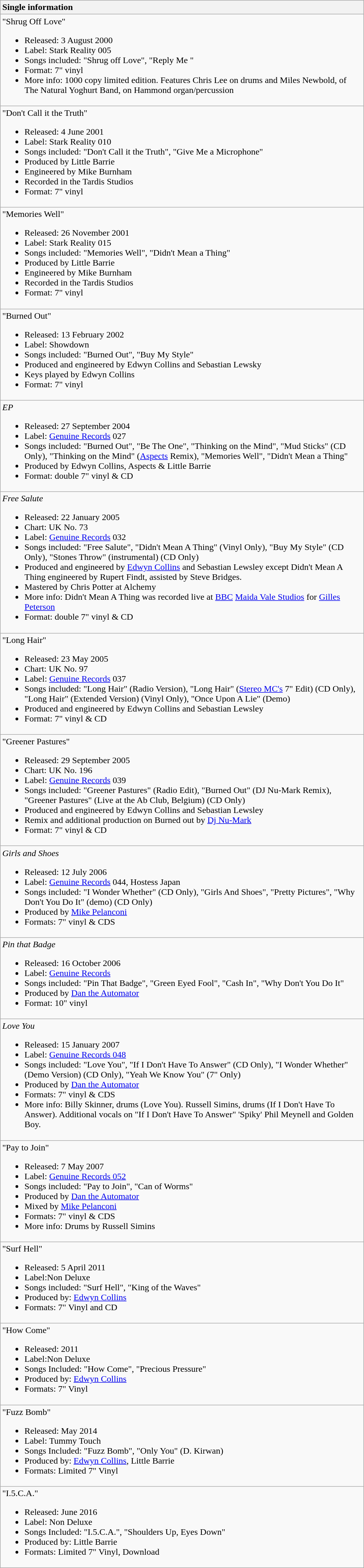<table class="wikitable">
<tr>
<th style="text-align:left; width:650px;">Single information</th>
</tr>
<tr>
<td align="left">"Shrug Off Love"<br><ul><li>Released: 3 August 2000</li><li>Label: Stark Reality 005</li><li>Songs included: "Shrug off Love", "Reply Me "</li><li>Format: 7" vinyl</li><li>More info: 1000 copy limited edition. Features Chris Lee on drums and Miles Newbold, of The Natural Yoghurt Band, on Hammond organ/percussion</li></ul></td>
</tr>
<tr>
<td align="left">"Don't Call it the Truth"<br><ul><li>Released: 4 June 2001</li><li>Label: Stark Reality 010</li><li>Songs included: "Don't Call it the Truth", "Give Me a Microphone"</li><li>Produced by Little Barrie</li><li>Engineered by Mike Burnham</li><li>Recorded in the Tardis Studios</li><li>Format: 7" vinyl</li></ul></td>
</tr>
<tr>
<td align="left">"Memories Well"<br><ul><li>Released: 26 November 2001</li><li>Label: Stark Reality 015</li><li>Songs included: "Memories Well", "Didn't Mean a Thing"</li><li>Produced by Little Barrie</li><li>Engineered by Mike Burnham</li><li>Recorded in the Tardis Studios</li><li>Format: 7" vinyl</li></ul></td>
</tr>
<tr>
<td align="left">"Burned Out"<br><ul><li>Released: 13 February 2002</li><li>Label: Showdown</li><li>Songs included: "Burned Out", "Buy My Style"</li><li>Produced and engineered by Edwyn Collins and Sebastian Lewsky</li><li>Keys played by Edwyn Collins</li><li>Format: 7" vinyl</li></ul></td>
</tr>
<tr>
<td align="left"><em>EP</em><br><ul><li>Released: 27 September 2004</li><li>Label: <a href='#'>Genuine Records</a> 027</li><li>Songs included: "Burned Out", "Be The One", "Thinking on the Mind", "Mud Sticks" (CD Only), "Thinking on the Mind" (<a href='#'>Aspects</a> Remix), "Memories Well", "Didn't Mean a Thing"</li><li>Produced by Edwyn Collins, Aspects & Little Barrie</li><li>Format: double 7" vinyl & CD</li></ul></td>
</tr>
<tr>
<td align="left"><em>Free Salute</em><br><ul><li>Released: 22 January 2005</li><li>Chart: UK No. 73</li><li>Label: <a href='#'>Genuine Records</a> 032</li><li>Songs included: "Free Salute", "Didn't Mean A Thing" (Vinyl Only), "Buy My Style" (CD Only), "Stones Throw" (instrumental) (CD Only)</li><li>Produced and engineered by <a href='#'>Edwyn Collins</a> and Sebastian Lewsley except Didn't Mean A Thing engineered by Rupert Findt, assisted by Steve Bridges.</li><li>Mastered by Chris Potter at Alchemy</li><li>More info: Didn't Mean A Thing was recorded live at <a href='#'>BBC</a> <a href='#'>Maida Vale Studios</a> for <a href='#'>Gilles Peterson</a>  </li><li>Format: double 7" vinyl & CD</li></ul></td>
</tr>
<tr>
<td align="left">"Long Hair"<br><ul><li>Released: 23 May 2005</li><li>Chart: UK No. 97</li><li>Label: <a href='#'>Genuine Records</a> 037</li><li>Songs included: "Long Hair" (Radio Version), "Long Hair" (<a href='#'>Stereo MC's</a> 7" Edit) (CD Only), "Long Hair" (Extended Version) (Vinyl Only), "Once Upon A Lie" (Demo)</li><li>Produced and engineered by Edwyn Collins and Sebastian Lewsley</li><li>Format: 7" vinyl & CD</li></ul></td>
</tr>
<tr>
<td align="left">"Greener Pastures"<br><ul><li>Released: 29 September 2005</li><li>Chart: UK No. 196</li><li>Label: <a href='#'>Genuine Records</a> 039</li><li>Songs included: "Greener Pastures" (Radio Edit), "Burned Out" (DJ Nu-Mark Remix), "Greener Pastures" (Live at the Ab Club, Belgium) (CD Only)</li><li>Produced and engineered by Edwyn Collins and Sebastian Lewsley</li><li>Remix and additional production on Burned out by <a href='#'>Dj Nu-Mark</a></li><li>Format: 7" vinyl & CD</li></ul></td>
</tr>
<tr>
<td align="left"><em>Girls and Shoes</em><br><ul><li>Released: 12 July 2006</li><li>Label: <a href='#'>Genuine Records</a> 044, Hostess Japan</li><li>Songs included: "I Wonder Whether" (CD Only), "Girls And Shoes", "Pretty Pictures", "Why Don't You Do It" (demo) (CD Only)</li><li>Produced by <a href='#'>Mike Pelanconi</a></li><li>Formats: 7" vinyl & CDS</li></ul></td>
</tr>
<tr>
<td align="left"><em>Pin that Badge</em><br><ul><li>Released: 16 October 2006</li><li>Label: <a href='#'>Genuine Records</a></li><li>Songs included: "Pin That Badge", "Green Eyed Fool", "Cash In", "Why Don't You Do It"</li><li>Produced by <a href='#'>Dan the Automator</a></li><li>Format: 10" vinyl</li></ul></td>
</tr>
<tr>
<td align="left"><em>Love You</em><br><ul><li>Released: 15 January 2007</li><li>Label: <a href='#'>Genuine Records 048</a></li><li>Songs included: "Love You", "If I Don't Have To Answer" (CD Only), "I Wonder Whether" (Demo Version) (CD Only), "Yeah We Know You" (7"  Only)</li><li>Produced by <a href='#'>Dan the Automator</a></li><li>Formats: 7" vinyl & CDS</li><li>More info: Billy Skinner, drums (Love You). Russell Simins, drums (If I Don't Have To Answer). Additional vocals on "If I Don't Have To Answer" 'Spiky' Phil Meynell and Golden Boy.</li></ul></td>
</tr>
<tr>
<td align="left">"Pay to Join"<br><ul><li>Released: 7 May 2007</li><li>Label: <a href='#'>Genuine Records 052</a></li><li>Songs included: "Pay to Join", "Can of Worms"</li><li>Produced by <a href='#'>Dan the Automator</a></li><li>Mixed by <a href='#'>Mike Pelanconi</a></li><li>Formats: 7" vinyl & CDS</li><li>More info: Drums by Russell Simins</li></ul></td>
</tr>
<tr>
<td align="left">"Surf Hell"<br><ul><li>Released: 5 April 2011</li><li>Label:Non Deluxe</li><li>Songs included: "Surf Hell", "King of the Waves"</li><li>Produced by: <a href='#'>Edwyn Collins</a></li><li>Formats: 7" Vinyl and CD</li></ul></td>
</tr>
<tr>
<td align= "left">"How Come"<br><ul><li>Released: 2011</li><li>Label:Non Deluxe</li><li>Songs Included: "How Come", "Precious Pressure"</li><li>Produced by: <a href='#'>Edwyn Collins</a></li><li>Formats: 7" Vinyl</li></ul></td>
</tr>
<tr>
<td align="left">"Fuzz Bomb"<br><ul><li>Released: May 2014</li><li>Label: Tummy Touch</li><li>Songs Included: "Fuzz Bomb", "Only You" (D. Kirwan)</li><li>Produced by: <a href='#'>Edwyn Collins</a>, Little Barrie</li><li>Formats: Limited 7" Vinyl</li></ul></td>
</tr>
<tr>
<td align="left">"I.5.C.A."<br><ul><li>Released: June 2016</li><li>Label: Non Deluxe</li><li>Songs Included: "I.5.C.A.", "Shoulders Up, Eyes Down"</li><li>Produced by: Little Barrie</li><li>Formats: Limited 7" Vinyl, Download</li></ul></td>
</tr>
</table>
